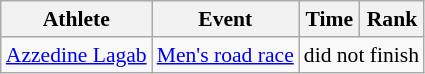<table class="wikitable" border="1" style="font-size:90%">
<tr>
<th>Athlete</th>
<th>Event</th>
<th>Time</th>
<th>Rank</th>
</tr>
<tr align=center>
<td align=left><a href='#'>Azzedine Lagab</a></td>
<td align=left><a href='#'>Men's road race</a></td>
<td colspan=2>did not finish</td>
</tr>
</table>
